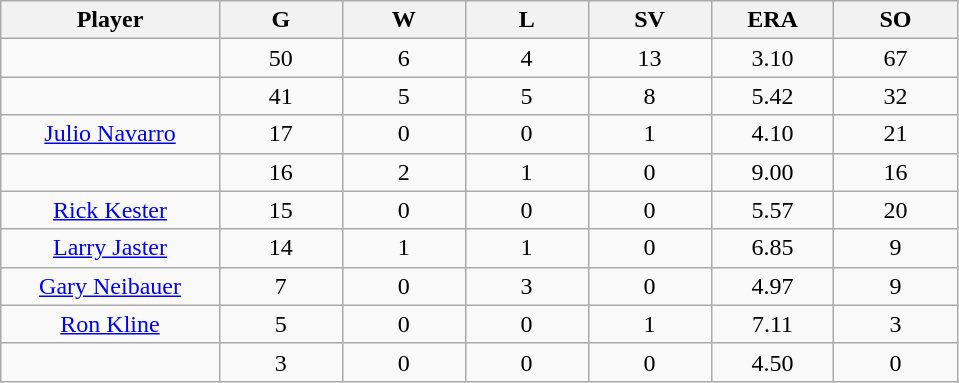<table class="wikitable sortable">
<tr>
<th bgcolor="#DDDDFF" width="16%">Player</th>
<th bgcolor="#DDDDFF" width="9%">G</th>
<th bgcolor="#DDDDFF" width="9%">W</th>
<th bgcolor="#DDDDFF" width="9%">L</th>
<th bgcolor="#DDDDFF" width="9%">SV</th>
<th bgcolor="#DDDDFF" width="9%">ERA</th>
<th bgcolor="#DDDDFF" width="9%">SO</th>
</tr>
<tr align="center">
<td></td>
<td>50</td>
<td>6</td>
<td>4</td>
<td>13</td>
<td>3.10</td>
<td>67</td>
</tr>
<tr align="center">
<td></td>
<td>41</td>
<td>5</td>
<td>5</td>
<td>8</td>
<td>5.42</td>
<td>32</td>
</tr>
<tr align="center">
<td><a href='#'>Julio Navarro</a></td>
<td>17</td>
<td>0</td>
<td>0</td>
<td>1</td>
<td>4.10</td>
<td>21</td>
</tr>
<tr align=center>
<td></td>
<td>16</td>
<td>2</td>
<td>1</td>
<td>0</td>
<td>9.00</td>
<td>16</td>
</tr>
<tr align="center">
<td><a href='#'>Rick Kester</a></td>
<td>15</td>
<td>0</td>
<td>0</td>
<td>0</td>
<td>5.57</td>
<td>20</td>
</tr>
<tr align=center>
<td><a href='#'>Larry Jaster</a></td>
<td>14</td>
<td>1</td>
<td>1</td>
<td>0</td>
<td>6.85</td>
<td>9</td>
</tr>
<tr align=center>
<td><a href='#'>Gary Neibauer</a></td>
<td>7</td>
<td>0</td>
<td>3</td>
<td>0</td>
<td>4.97</td>
<td>9</td>
</tr>
<tr align=center>
<td><a href='#'>Ron Kline</a></td>
<td>5</td>
<td>0</td>
<td>0</td>
<td>1</td>
<td>7.11</td>
<td>3</td>
</tr>
<tr align=center>
<td></td>
<td>3</td>
<td>0</td>
<td>0</td>
<td>0</td>
<td>4.50</td>
<td>0</td>
</tr>
</table>
